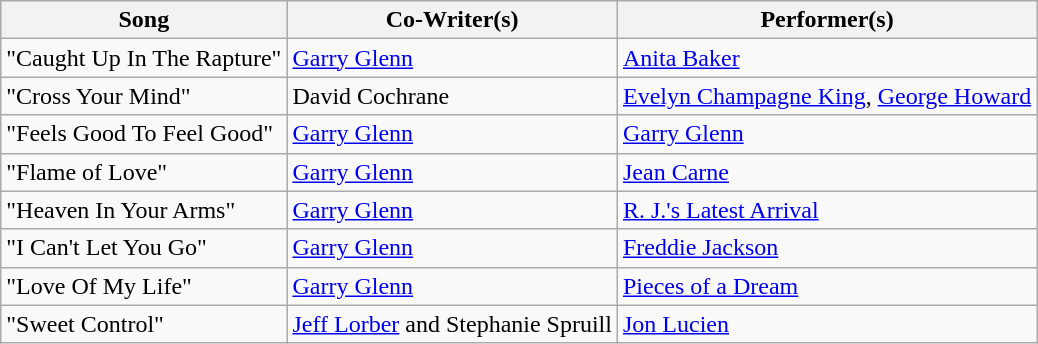<table class="wikitable">
<tr>
<th>Song</th>
<th>Co-Writer(s)</th>
<th>Performer(s)</th>
</tr>
<tr>
<td>"Caught Up In The Rapture"</td>
<td><a href='#'>Garry Glenn</a></td>
<td><a href='#'>Anita Baker</a></td>
</tr>
<tr>
<td>"Cross Your Mind"</td>
<td>David Cochrane</td>
<td><a href='#'>Evelyn Champagne King</a>, <a href='#'>George Howard</a></td>
</tr>
<tr>
<td>"Feels Good To Feel Good"</td>
<td><a href='#'>Garry Glenn</a></td>
<td><a href='#'>Garry Glenn</a></td>
</tr>
<tr>
<td>"Flame of Love"</td>
<td><a href='#'>Garry Glenn</a></td>
<td><a href='#'>Jean Carne</a></td>
</tr>
<tr>
<td>"Heaven In Your Arms"</td>
<td><a href='#'>Garry Glenn</a></td>
<td><a href='#'>R. J.'s Latest Arrival</a></td>
</tr>
<tr>
<td>"I Can't Let You Go"</td>
<td><a href='#'>Garry Glenn</a></td>
<td><a href='#'>Freddie Jackson</a></td>
</tr>
<tr>
<td>"Love Of My Life"</td>
<td><a href='#'>Garry Glenn</a></td>
<td><a href='#'>Pieces of a Dream</a></td>
</tr>
<tr>
<td>"Sweet Control"</td>
<td><a href='#'>Jeff Lorber</a> and Stephanie Spruill</td>
<td><a href='#'>Jon Lucien</a></td>
</tr>
</table>
